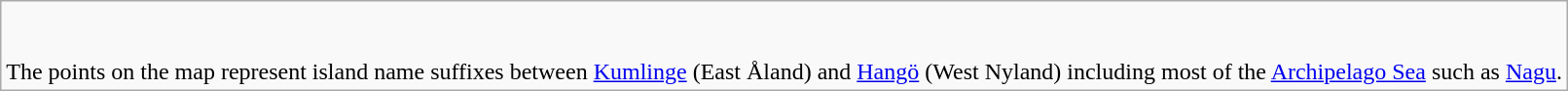<table class="wikitable">
<tr>
<td><br><br>The points on the map represent island name suffixes between <a href='#'>Kumlinge</a> (East Åland) and <a href='#'>Hangö</a> (West Nyland) including most of the <a href='#'>Archipelago Sea</a> such as <a href='#'>Nagu</a>. 



</td>
</tr>
</table>
